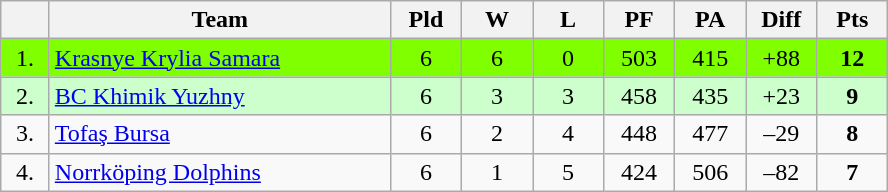<table class="wikitable" style="text-align:center">
<tr>
<th width=25></th>
<th width=220>Team</th>
<th width=40>Pld</th>
<th width=40>W</th>
<th width=40>L</th>
<th width=40>PF</th>
<th width=40>PA</th>
<th width=40>Diff</th>
<th width=40>Pts</th>
</tr>
<tr bgcolor=7fff00>
<td>1.</td>
<td align=left> <a href='#'>Krasnye Krylia Samara</a></td>
<td>6</td>
<td>6</td>
<td>0</td>
<td>503</td>
<td>415</td>
<td>+88</td>
<td><strong>12</strong></td>
</tr>
<tr bgcolor=ccffcc>
<td>2.</td>
<td align=left> <a href='#'>BC Khimik Yuzhny</a></td>
<td>6</td>
<td>3</td>
<td>3</td>
<td>458</td>
<td>435</td>
<td>+23</td>
<td><strong>9</strong></td>
</tr>
<tr>
<td>3.</td>
<td align=left> <a href='#'>Tofaş Bursa</a></td>
<td>6</td>
<td>2</td>
<td>4</td>
<td>448</td>
<td>477</td>
<td>–29</td>
<td><strong>8</strong></td>
</tr>
<tr>
<td>4.</td>
<td align=left> <a href='#'>Norrköping Dolphins</a></td>
<td>6</td>
<td>1</td>
<td>5</td>
<td>424</td>
<td>506</td>
<td>–82</td>
<td><strong>7</strong></td>
</tr>
</table>
